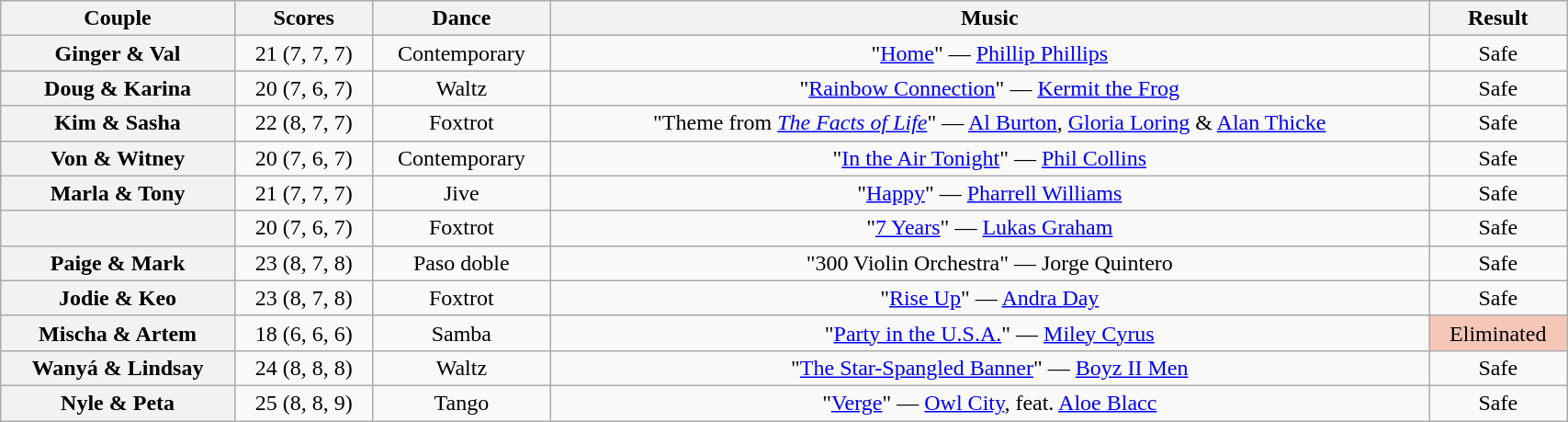<table class="wikitable sortable" style="text-align:center; width:90%">
<tr>
<th scope="col">Couple</th>
<th scope="col">Scores</th>
<th scope="col" class="unsortable">Dance</th>
<th scope="col" class="unsortable">Music</th>
<th scope="col" class="unsortable">Result</th>
</tr>
<tr>
<th scope="row">Ginger & Val</th>
<td>21 (7, 7, 7)</td>
<td>Contemporary</td>
<td>"<a href='#'>Home</a>" — <a href='#'>Phillip Phillips</a></td>
<td>Safe</td>
</tr>
<tr>
<th scope="row">Doug & Karina</th>
<td>20 (7, 6, 7)</td>
<td>Waltz</td>
<td>"<a href='#'>Rainbow Connection</a>" — <a href='#'>Kermit the Frog</a></td>
<td>Safe</td>
</tr>
<tr>
<th scope="row">Kim & Sasha</th>
<td>22 (8, 7, 7)</td>
<td>Foxtrot</td>
<td>"Theme from <a href='#'><em>The Facts of Life</em></a>" — <a href='#'>Al Burton</a>, <a href='#'>Gloria Loring</a> & <a href='#'>Alan Thicke</a></td>
<td>Safe</td>
</tr>
<tr>
<th scope="row">Von & Witney</th>
<td>20 (7, 6, 7)</td>
<td>Contemporary</td>
<td>"<a href='#'>In the Air Tonight</a>" — <a href='#'>Phil Collins</a></td>
<td>Safe</td>
</tr>
<tr>
<th scope="row">Marla & Tony</th>
<td>21 (7, 7, 7)</td>
<td>Jive</td>
<td>"<a href='#'>Happy</a>" — <a href='#'>Pharrell Williams</a></td>
<td>Safe</td>
</tr>
<tr>
<th scope="row"></th>
<td>20 (7, 6, 7)</td>
<td>Foxtrot</td>
<td>"<a href='#'>7 Years</a>" — <a href='#'>Lukas Graham</a></td>
<td>Safe</td>
</tr>
<tr>
<th scope="row">Paige & Mark</th>
<td>23 (8, 7, 8)</td>
<td>Paso doble</td>
<td>"300 Violin Orchestra" — Jorge Quintero</td>
<td>Safe</td>
</tr>
<tr>
<th scope="row">Jodie & Keo</th>
<td>23 (8, 7, 8)</td>
<td>Foxtrot</td>
<td>"<a href='#'>Rise Up</a>" — <a href='#'>Andra Day</a></td>
<td>Safe</td>
</tr>
<tr>
<th scope="row">Mischa & Artem</th>
<td>18 (6, 6, 6)</td>
<td>Samba</td>
<td>"<a href='#'>Party in the U.S.A.</a>" — <a href='#'>Miley Cyrus</a></td>
<td bgcolor=f4c7b8>Eliminated</td>
</tr>
<tr>
<th scope="row">Wanyá & Lindsay</th>
<td>24 (8, 8, 8)</td>
<td>Waltz</td>
<td>"<a href='#'>The Star-Spangled Banner</a>" — <a href='#'>Boyz II Men</a></td>
<td>Safe</td>
</tr>
<tr>
<th scope="row">Nyle & Peta</th>
<td>25 (8, 8, 9)</td>
<td>Tango</td>
<td>"<a href='#'>Verge</a>" — <a href='#'>Owl City</a>, feat. <a href='#'>Aloe Blacc</a></td>
<td>Safe</td>
</tr>
</table>
